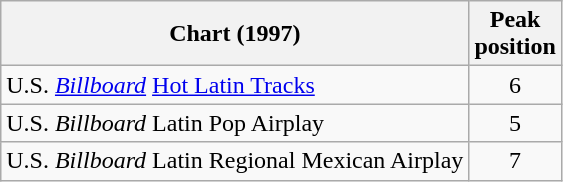<table class="wikitable">
<tr>
<th align="left">Chart (1997)</th>
<th align="left">Peak<br>position</th>
</tr>
<tr>
<td align="left">U.S. <a href='#'><em>Billboard</em></a> <a href='#'>Hot Latin Tracks</a></td>
<td align="center">6</td>
</tr>
<tr>
<td align="left">U.S. <em>Billboard</em> Latin Pop Airplay</td>
<td align="center">5</td>
</tr>
<tr>
<td align="left">U.S. <em>Billboard</em> Latin Regional Mexican Airplay</td>
<td align="center">7</td>
</tr>
</table>
